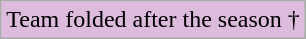<table class="wikitable">
<tr>
<td style="background-color: #DBD;">Team folded after the season †</td>
</tr>
</table>
